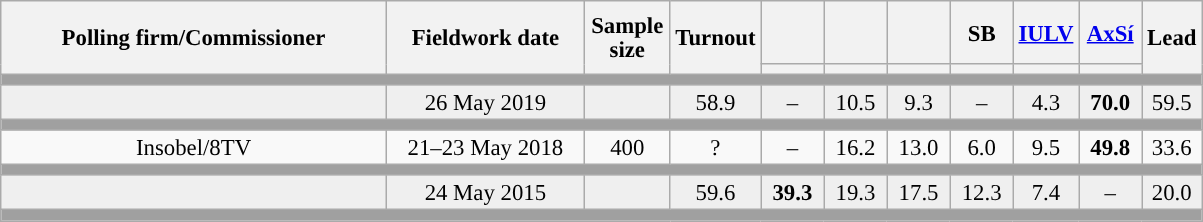<table class="wikitable collapsible collapsed" style="text-align:center; font-size:95%; line-height:16px;">
<tr style="height:42px;">
<th style="width:250px;" rowspan="2">Polling firm/Commissioner</th>
<th style="width:125px;" rowspan="2">Fieldwork date</th>
<th style="width:50px;" rowspan="2">Sample size</th>
<th style="width:45px;" rowspan="2">Turnout</th>
<th style="width:35px;"></th>
<th style="width:35px;"></th>
<th style="width:35px;"></th>
<th style="width:35px;">SB</th>
<th style="width:35px;"><a href='#'>IULV</a></th>
<th style="width:35px;"><a href='#'>AxSí</a></th>
<th style="width:30px;" rowspan="2">Lead</th>
</tr>
<tr>
<th style="color:inherit;background:"></th>
<th style="color:inherit;background:"></th>
<th style="color:inherit;background:"></th>
<th style="color:inherit;background:"></th>
<th style="color:inherit;background:"></th>
<th style="color:inherit;background:"></th>
</tr>
<tr>
<td colspan="11" style="background:#A0A0A0"></td>
</tr>
<tr style="background:#EFEFEF;">
<td><strong></strong></td>
<td>26 May 2019</td>
<td></td>
<td>58.9</td>
<td>–</td>
<td>10.5<br></td>
<td>9.3<br></td>
<td>–</td>
<td>4.3<br></td>
<td><strong>70.0</strong><br></td>
<td style="background:">59.5</td>
</tr>
<tr>
<td colspan="11" style="background:#A0A0A0"></td>
</tr>
<tr>
<td>Insobel/8TV</td>
<td>21–23 May 2018</td>
<td>400</td>
<td>?</td>
<td>–</td>
<td>16.2<br></td>
<td>13.0<br></td>
<td>6.0<br></td>
<td>9.5<br></td>
<td><strong>49.8</strong><br></td>
<td style="background:">33.6</td>
</tr>
<tr>
<td colspan="11" style="background:#A0A0A0"></td>
</tr>
<tr style="background:#EFEFEF;">
<td><strong></strong></td>
<td>24 May 2015</td>
<td></td>
<td>59.6</td>
<td><strong>39.3</strong><br></td>
<td>19.3<br></td>
<td>17.5<br></td>
<td>12.3<br></td>
<td>7.4<br></td>
<td>–</td>
<td style="background:">20.0</td>
</tr>
<tr>
<td colspan="11" style="background:#A0A0A0"></td>
</tr>
</table>
